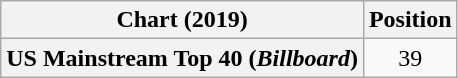<table class="wikitable plainrowheaders" style="text-align:center">
<tr>
<th scope="col">Chart (2019)</th>
<th scope="col">Position</th>
</tr>
<tr>
<th scope="row">US Mainstream Top 40 (<em>Billboard</em>)</th>
<td>39</td>
</tr>
</table>
